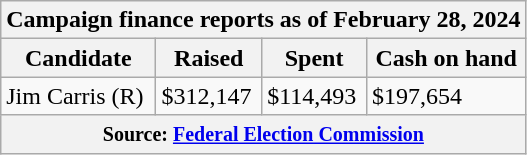<table class="wikitable sortable">
<tr>
<th colspan=4>Campaign finance reports as of February 28, 2024</th>
</tr>
<tr style="text-align:center;">
<th>Candidate</th>
<th>Raised</th>
<th>Spent</th>
<th>Cash on hand</th>
</tr>
<tr>
<td>Jim Carris (R)</td>
<td>$312,147</td>
<td>$114,493</td>
<td>$197,654</td>
</tr>
<tr>
<th colspan="4"><small>Source: <a href='#'>Federal Election Commission</a></small></th>
</tr>
</table>
